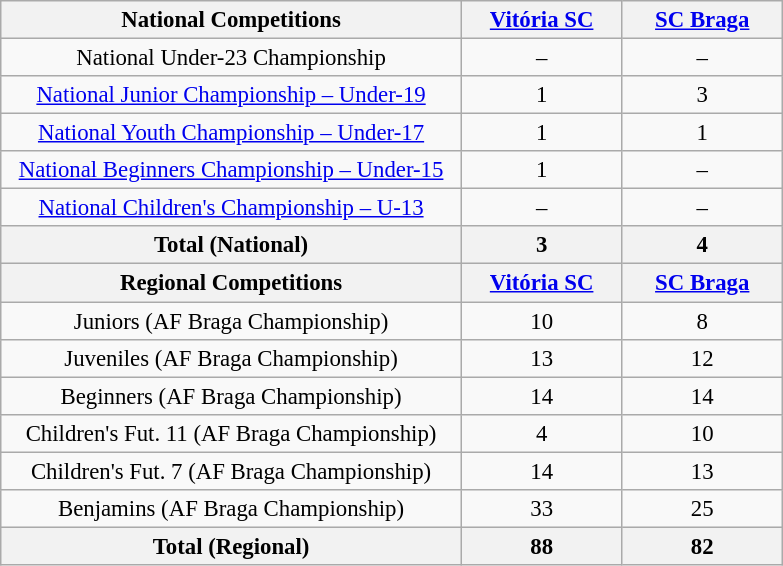<table class="wikitable" style="text-align:center;font-size:95%">
<tr>
<th width="300">National Competitions</th>
<th width="100"><a href='#'>Vitória SC</a></th>
<th width="100"><a href='#'>SC Braga</a></th>
</tr>
<tr>
<td>National Under-23 Championship</td>
<td>–</td>
<td>–</td>
</tr>
<tr>
<td><a href='#'>National Junior Championship – Under-19</a></td>
<td>1</td>
<td>3</td>
</tr>
<tr>
<td><a href='#'>National Youth Championship – Under-17</a></td>
<td>1</td>
<td>1</td>
</tr>
<tr>
<td><a href='#'>National Beginners Championship – Under-15</a></td>
<td>1</td>
<td>–</td>
</tr>
<tr>
<td><a href='#'>National Children's Championship – U-13</a></td>
<td>–</td>
<td>–</td>
</tr>
<tr>
<th>Total (National)</th>
<th>3</th>
<th>4</th>
</tr>
<tr>
<th width="300">Regional Competitions</th>
<th width="100"><a href='#'>Vitória SC</a></th>
<th width="100"><a href='#'>SC Braga</a></th>
</tr>
<tr>
<td>Juniors (AF Braga Championship)</td>
<td>10</td>
<td>8</td>
</tr>
<tr>
<td>Juveniles (AF Braga Championship)</td>
<td>13</td>
<td>12</td>
</tr>
<tr>
<td>Beginners (AF Braga Championship)</td>
<td>14</td>
<td>14</td>
</tr>
<tr>
<td>Children's Fut. 11 (AF Braga Championship)</td>
<td>4</td>
<td>10</td>
</tr>
<tr>
<td>Children's Fut. 7 (AF Braga Championship)</td>
<td>14</td>
<td>13</td>
</tr>
<tr>
<td>Benjamins (AF Braga Championship)</td>
<td>33</td>
<td>25</td>
</tr>
<tr>
<th>Total (Regional)</th>
<th>88</th>
<th>82</th>
</tr>
</table>
